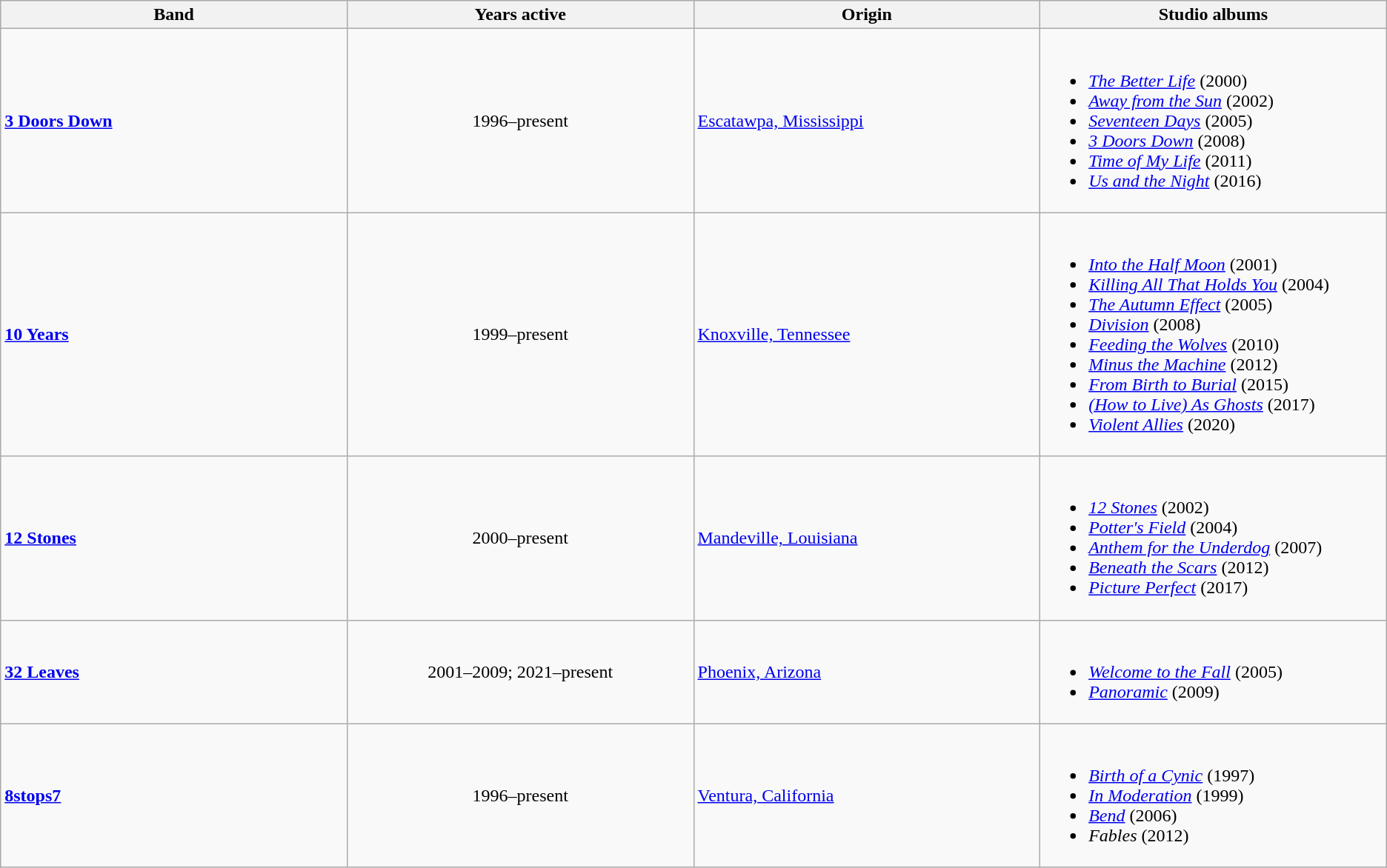<table class="wikitable sortable">
<tr>
<th style="width:15%;">Band</th>
<th style="width:15%;">Years active</th>
<th style="width:15%;">Origin</th>
<th style="width:15%;">Studio albums</th>
</tr>
<tr>
<td><strong><a href='#'>3 Doors Down</a></strong></td>
<td style="text-align:center;">1996–present</td>
<td><a href='#'>Escatawpa, Mississippi</a></td>
<td><br><ul><li><em><a href='#'>The Better Life</a></em> (2000)</li><li><em><a href='#'>Away from the Sun</a></em> (2002)</li><li><em><a href='#'>Seventeen Days</a></em> (2005)</li><li><em><a href='#'>3 Doors Down</a></em> (2008)</li><li><em><a href='#'>Time of My Life</a></em> (2011)</li><li><em><a href='#'>Us and the Night</a></em> (2016)</li></ul></td>
</tr>
<tr>
<td><strong><a href='#'>10 Years</a></strong></td>
<td style="text-align:center;">1999–present</td>
<td><a href='#'>Knoxville, Tennessee</a></td>
<td><br><ul><li><em><a href='#'>Into the Half Moon</a></em> (2001)</li><li><em><a href='#'>Killing All That Holds You</a></em> (2004)</li><li><em><a href='#'>The Autumn Effect</a></em> (2005)</li><li><em><a href='#'>Division</a></em> (2008)</li><li><em><a href='#'>Feeding the Wolves</a></em> (2010)</li><li><em><a href='#'>Minus the Machine</a></em> (2012)</li><li><em><a href='#'>From Birth to Burial</a></em> (2015)</li><li><em><a href='#'>(How to Live) As Ghosts</a></em> (2017)</li><li><em><a href='#'>Violent Allies</a></em> (2020)</li></ul></td>
</tr>
<tr>
<td><strong><a href='#'>12 Stones</a></strong></td>
<td style="text-align:center;">2000–present</td>
<td><a href='#'>Mandeville, Louisiana</a></td>
<td><br><ul><li><em><a href='#'>12 Stones</a></em> (2002)</li><li><em><a href='#'>Potter's Field</a></em> (2004)</li><li><em><a href='#'>Anthem for the Underdog</a></em> (2007)</li><li><em><a href='#'>Beneath the Scars</a></em> (2012)</li><li><a href='#'><em>Picture Perfect</em></a> (2017)</li></ul></td>
</tr>
<tr>
<td><strong><a href='#'>32 Leaves</a></strong></td>
<td style="text-align:center;">2001–2009; 2021–present</td>
<td><a href='#'>Phoenix, Arizona</a></td>
<td><br><ul><li><em><a href='#'>Welcome to the Fall</a></em> (2005)</li><li><em><a href='#'>Panoramic</a></em> (2009)</li></ul></td>
</tr>
<tr>
<td><strong><a href='#'>8stops7</a></strong></td>
<td style="text-align:center;">1996–present</td>
<td><a href='#'>Ventura, California</a></td>
<td><br><ul><li><em><a href='#'>Birth of a Cynic</a></em> (1997)</li><li><em><a href='#'>In Moderation</a></em> (1999)</li><li><em><a href='#'>Bend</a></em> (2006)</li><li><em>Fables</em> (2012)</li></ul></td>
</tr>
</table>
